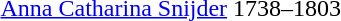<table>
<tr>
<td><a href='#'>Anna Catharina Snijder</a></td>
<td>1738–1803</td>
</tr>
<tr>
</tr>
</table>
